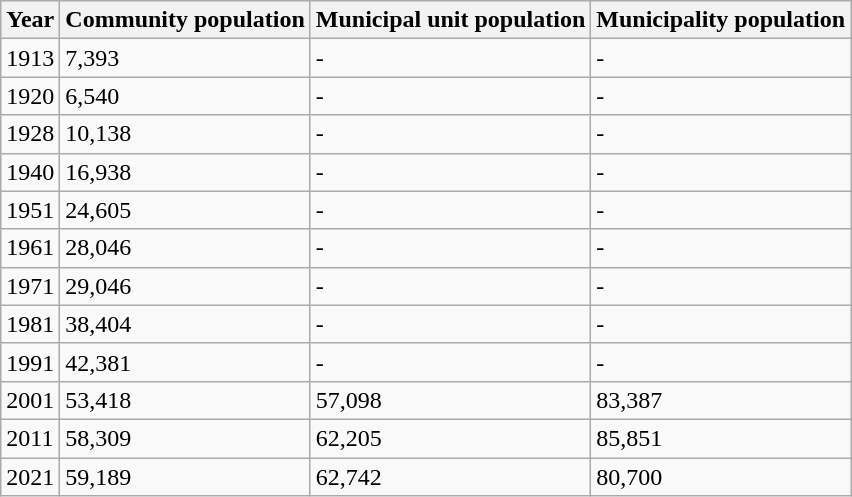<table class=wikitable>
<tr>
<th>Year</th>
<th>Community population</th>
<th>Municipal unit population</th>
<th>Municipality population</th>
</tr>
<tr>
<td>1913</td>
<td>7,393</td>
<td>-</td>
<td>-</td>
</tr>
<tr>
<td>1920</td>
<td>6,540</td>
<td>-</td>
<td>-</td>
</tr>
<tr>
<td>1928</td>
<td>10,138</td>
<td>-</td>
<td>-</td>
</tr>
<tr>
<td>1940</td>
<td>16,938</td>
<td>-</td>
<td>-</td>
</tr>
<tr>
<td>1951</td>
<td>24,605</td>
<td>-</td>
<td>-</td>
</tr>
<tr>
<td>1961</td>
<td>28,046</td>
<td>-</td>
<td>-</td>
</tr>
<tr>
<td>1971</td>
<td>29,046</td>
<td>-</td>
<td>-</td>
</tr>
<tr>
<td>1981</td>
<td>38,404</td>
<td>-</td>
<td>-</td>
</tr>
<tr>
<td>1991</td>
<td>42,381</td>
<td>-</td>
<td>-</td>
</tr>
<tr>
<td>2001</td>
<td>53,418</td>
<td>57,098</td>
<td>83,387</td>
</tr>
<tr>
<td>2011</td>
<td>58,309</td>
<td>62,205</td>
<td>85,851</td>
</tr>
<tr>
<td>2021</td>
<td>59,189</td>
<td>62,742</td>
<td>80,700</td>
</tr>
</table>
